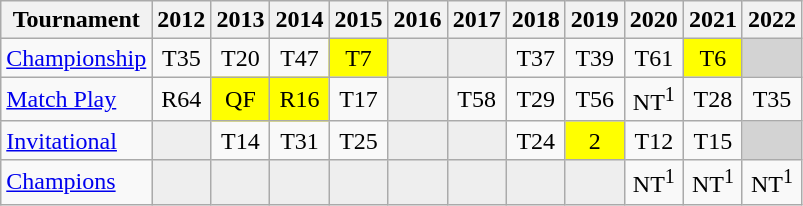<table class="wikitable" style="text-align:center;">
<tr>
<th>Tournament</th>
<th>2012</th>
<th>2013</th>
<th>2014</th>
<th>2015</th>
<th>2016</th>
<th>2017</th>
<th>2018</th>
<th>2019</th>
<th>2020</th>
<th>2021</th>
<th>2022</th>
</tr>
<tr>
<td align="left"><a href='#'>Championship</a></td>
<td>T35</td>
<td>T20</td>
<td>T47</td>
<td style="background:yellow;">T7</td>
<td style="background:#eeeeee;"></td>
<td style="background:#eeeeee;"></td>
<td>T37</td>
<td>T39</td>
<td>T61</td>
<td style="background:yellow;">T6</td>
<td colspan=1 style="background:#D3D3D3;"></td>
</tr>
<tr>
<td align="left"><a href='#'>Match Play</a></td>
<td>R64</td>
<td style="background:yellow;">QF</td>
<td style="background:yellow;">R16</td>
<td>T17</td>
<td style="background:#eeeeee;"></td>
<td>T58</td>
<td>T29</td>
<td>T56</td>
<td>NT<sup>1</sup></td>
<td>T28</td>
<td>T35</td>
</tr>
<tr>
<td align="left"><a href='#'>Invitational</a></td>
<td style="background:#eeeeee;"></td>
<td>T14</td>
<td>T31</td>
<td>T25</td>
<td style="background:#eeeeee;"></td>
<td style="background:#eeeeee;"></td>
<td>T24</td>
<td style="background:yellow;">2</td>
<td>T12</td>
<td>T15</td>
<td colspan=1 style="background:#D3D3D3;"></td>
</tr>
<tr>
<td align="left"><a href='#'>Champions</a></td>
<td style="background:#eeeeee;"></td>
<td style="background:#eeeeee;"></td>
<td style="background:#eeeeee;"></td>
<td style="background:#eeeeee;"></td>
<td style="background:#eeeeee;"></td>
<td style="background:#eeeeee;"></td>
<td style="background:#eeeeee;"></td>
<td style="background:#eeeeee;"></td>
<td>NT<sup>1</sup></td>
<td>NT<sup>1</sup></td>
<td>NT<sup>1</sup></td>
</tr>
</table>
